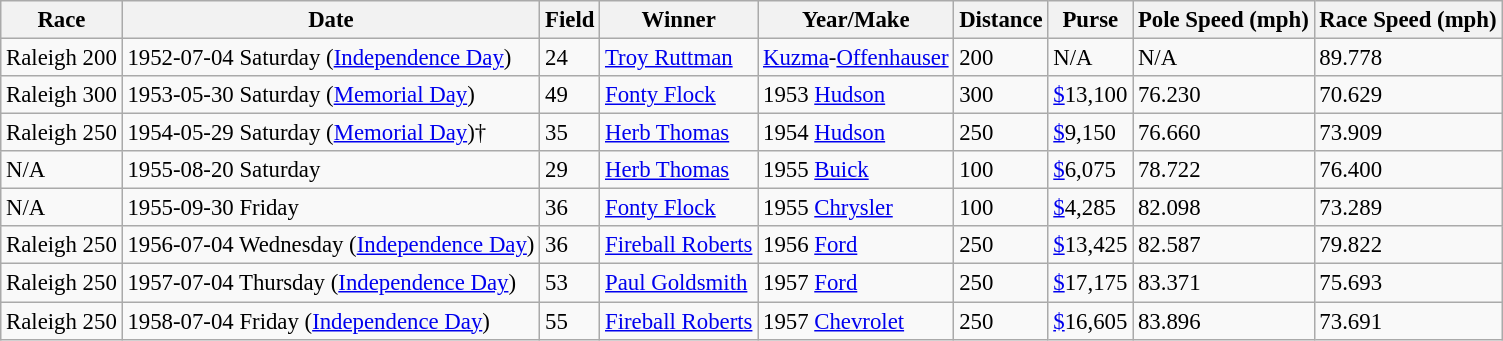<table class="wikitable" style="font-size: 95%;">
<tr>
<th>Race</th>
<th>Date</th>
<th>Field</th>
<th>Winner</th>
<th>Year/Make</th>
<th>Distance</th>
<th>Purse</th>
<th>Pole Speed (mph)</th>
<th>Race Speed (mph)</th>
</tr>
<tr>
<td>Raleigh 200</td>
<td>1952-07-04 Saturday (<a href='#'>Independence Day</a>)</td>
<td>24</td>
<td><a href='#'>Troy Ruttman</a></td>
<td><a href='#'>Kuzma</a>-<a href='#'>Offenhauser</a></td>
<td>200</td>
<td>N/A</td>
<td>N/A</td>
<td>89.778</td>
</tr>
<tr>
<td>Raleigh 300</td>
<td>1953-05-30 Saturday (<a href='#'>Memorial Day</a>)</td>
<td>49</td>
<td><a href='#'>Fonty Flock</a></td>
<td>1953 <a href='#'>Hudson</a></td>
<td>300</td>
<td><a href='#'>$</a>13,100</td>
<td>76.230</td>
<td>70.629</td>
</tr>
<tr>
<td>Raleigh 250</td>
<td>1954-05-29 Saturday (<a href='#'>Memorial Day</a>)†</td>
<td>35</td>
<td><a href='#'>Herb Thomas</a></td>
<td>1954 <a href='#'>Hudson</a></td>
<td>250</td>
<td><a href='#'>$</a>9,150</td>
<td>76.660</td>
<td>73.909</td>
</tr>
<tr>
<td>N/A</td>
<td>1955-08-20 Saturday</td>
<td>29</td>
<td><a href='#'>Herb Thomas</a></td>
<td>1955 <a href='#'>Buick</a></td>
<td>100</td>
<td><a href='#'>$</a>6,075</td>
<td>78.722</td>
<td>76.400</td>
</tr>
<tr>
<td>N/A</td>
<td>1955-09-30 Friday</td>
<td>36</td>
<td><a href='#'>Fonty Flock</a></td>
<td>1955 <a href='#'>Chrysler</a></td>
<td>100</td>
<td><a href='#'>$</a>4,285</td>
<td>82.098</td>
<td>73.289</td>
</tr>
<tr>
<td>Raleigh 250</td>
<td>1956-07-04 Wednesday (<a href='#'>Independence Day</a>)</td>
<td>36</td>
<td><a href='#'>Fireball Roberts</a></td>
<td>1956 <a href='#'>Ford</a></td>
<td>250</td>
<td><a href='#'>$</a>13,425</td>
<td>82.587</td>
<td>79.822</td>
</tr>
<tr>
<td>Raleigh 250</td>
<td>1957-07-04 Thursday (<a href='#'>Independence Day</a>)</td>
<td>53</td>
<td><a href='#'>Paul Goldsmith</a></td>
<td>1957 <a href='#'>Ford</a></td>
<td>250</td>
<td><a href='#'>$</a>17,175</td>
<td>83.371</td>
<td>75.693</td>
</tr>
<tr>
<td>Raleigh 250</td>
<td>1958-07-04 Friday (<a href='#'>Independence Day</a>)</td>
<td>55</td>
<td><a href='#'>Fireball Roberts</a></td>
<td>1957 <a href='#'>Chevrolet</a></td>
<td>250</td>
<td><a href='#'>$</a>16,605</td>
<td>83.896</td>
<td>73.691</td>
</tr>
</table>
